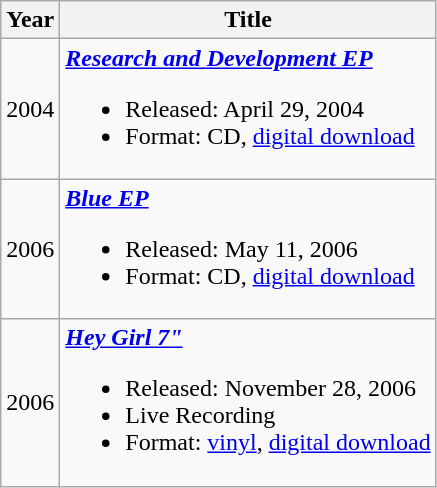<table class="wikitable">
<tr>
<th>Year</th>
<th>Title</th>
</tr>
<tr>
<td>2004</td>
<td><strong><em><a href='#'>Research and Development EP</a></em></strong><br><ul><li>Released: April 29, 2004</li><li>Format: CD, <a href='#'>digital download</a></li></ul></td>
</tr>
<tr>
<td>2006</td>
<td><strong><em><a href='#'>Blue EP</a></em></strong><br><ul><li>Released: May 11, 2006</li><li>Format: CD, <a href='#'>digital download</a></li></ul></td>
</tr>
<tr>
<td>2006</td>
<td><strong><em><a href='#'>Hey Girl 7"</a></em></strong><br><ul><li>Released: November 28, 2006</li><li>Live Recording</li><li>Format: <a href='#'>vinyl</a>, <a href='#'>digital download</a></li></ul></td>
</tr>
</table>
